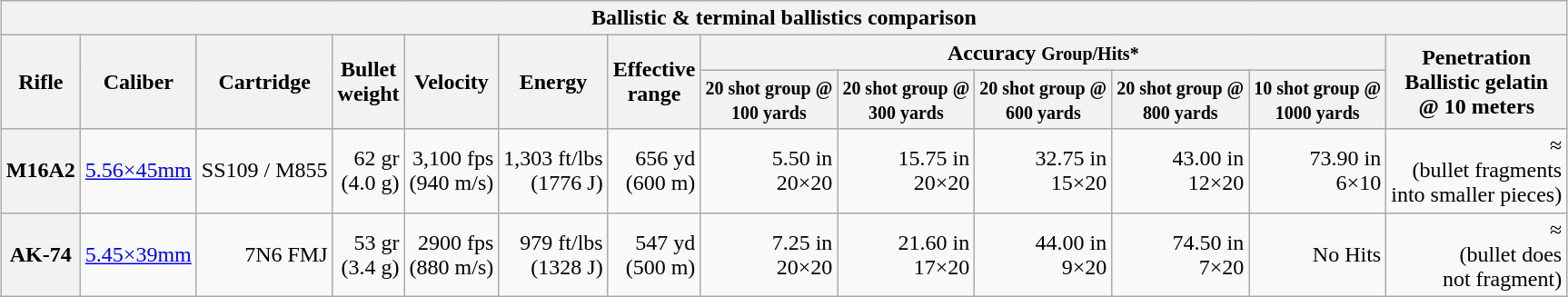<table class="wikitable" style="margin: 1em auto; text-align:right;">
<tr valign="top">
<th colspan=13><strong>Ballistic & terminal ballistics comparison</strong></th>
</tr>
<tr>
<th rowspan=2>Rifle</th>
<th rowspan=2>Caliber</th>
<th rowspan=2>Cartridge</th>
<th rowspan=2>Bullet<br>weight</th>
<th rowspan=2>Velocity</th>
<th rowspan=2>Energy</th>
<th rowspan=2>Effective<br>range</th>
<th colspan=5>Accuracy <small>Group/Hits*</small></th>
<th rowspan=2>Penetration<br>Ballistic gelatin<br>@ 10 meters</th>
</tr>
<tr>
<th><small>20 shot group @<br>100 yards</small></th>
<th><small>20 shot group @<br>300 yards</small></th>
<th><small>20 shot group @<br>600 yards</small></th>
<th><small>20 shot group @<br>800 yards</small></th>
<th><small>10 shot group @<br>1000 yards</small></th>
</tr>
<tr>
<th>M16A2</th>
<td><a href='#'>5.56×45mm</a></td>
<td>SS109 / M855</td>
<td>62 gr<br>(4.0 g)</td>
<td>3,100 fps<br>(940 m/s)</td>
<td>1,303 ft/lbs<br>(1776 J)</td>
<td>656 yd<br>(600 m)<br></td>
<td>5.50 in<br>20×20<br></td>
<td>15.75 in<br>20×20<br></td>
<td>32.75 in<br>15×20<br></td>
<td>43.00 in<br>12×20<br></td>
<td>73.90 in<br>6×10<br></td>
<td>≈<br>(bullet fragments<br>into smaller pieces)<br></td>
</tr>
<tr>
<th>AK-74</th>
<td><a href='#'>5.45×39mm</a></td>
<td>7N6 FMJ</td>
<td>53 gr<br>(3.4 g)</td>
<td>2900 fps<br>(880 m/s)<br></td>
<td>979 ft/lbs<br>(1328 J)</td>
<td>547 yd<br>(500 m)<br></td>
<td>7.25 in<br>20×20<br></td>
<td>21.60 in<br>17×20<br></td>
<td>44.00 in<br>9×20<br></td>
<td>74.50 in<br>7×20<br></td>
<td>No Hits<br></td>
<td>≈<br>(bullet does<br>not fragment)<br></td>
</tr>
</table>
